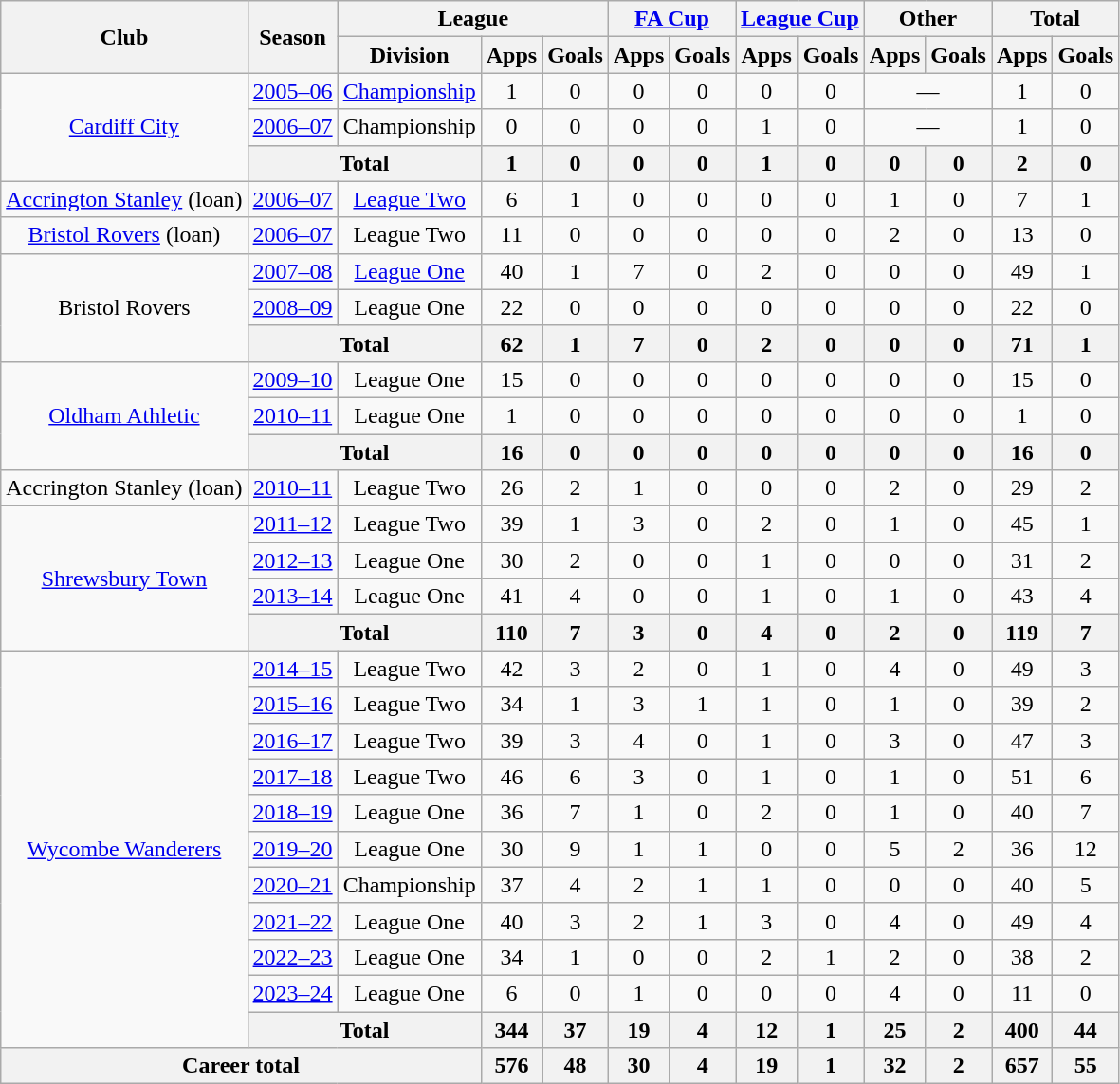<table class="wikitable" style="text-align:center">
<tr>
<th rowspan="2">Club</th>
<th rowspan="2">Season</th>
<th colspan="3">League</th>
<th colspan="2"><a href='#'>FA Cup</a></th>
<th colspan="2"><a href='#'>League Cup</a></th>
<th colspan="2">Other</th>
<th colspan="2">Total</th>
</tr>
<tr>
<th>Division</th>
<th>Apps</th>
<th>Goals</th>
<th>Apps</th>
<th>Goals</th>
<th>Apps</th>
<th>Goals</th>
<th>Apps</th>
<th>Goals</th>
<th>Apps</th>
<th>Goals</th>
</tr>
<tr>
<td rowspan="3"><a href='#'>Cardiff City</a></td>
<td><a href='#'>2005–06</a></td>
<td><a href='#'>Championship</a></td>
<td>1</td>
<td>0</td>
<td>0</td>
<td>0</td>
<td>0</td>
<td>0</td>
<td colspan="2">—</td>
<td>1</td>
<td>0</td>
</tr>
<tr>
<td><a href='#'>2006–07</a></td>
<td>Championship</td>
<td>0</td>
<td>0</td>
<td>0</td>
<td>0</td>
<td>1</td>
<td>0</td>
<td colspan="2">—</td>
<td>1</td>
<td>0</td>
</tr>
<tr>
<th colspan="2">Total</th>
<th>1</th>
<th>0</th>
<th>0</th>
<th>0</th>
<th>1</th>
<th>0</th>
<th>0</th>
<th>0</th>
<th>2</th>
<th>0</th>
</tr>
<tr>
<td><a href='#'>Accrington Stanley</a> (loan)</td>
<td><a href='#'>2006–07</a></td>
<td><a href='#'>League Two</a></td>
<td>6</td>
<td>1</td>
<td>0</td>
<td>0</td>
<td>0</td>
<td>0</td>
<td>1</td>
<td>0</td>
<td>7</td>
<td>1</td>
</tr>
<tr>
<td><a href='#'>Bristol Rovers</a> (loan)</td>
<td><a href='#'>2006–07</a></td>
<td>League Two</td>
<td>11</td>
<td>0</td>
<td>0</td>
<td>0</td>
<td>0</td>
<td>0</td>
<td>2</td>
<td>0</td>
<td>13</td>
<td>0</td>
</tr>
<tr>
<td rowspan="3">Bristol Rovers</td>
<td><a href='#'>2007–08</a></td>
<td><a href='#'>League One</a></td>
<td>40</td>
<td>1</td>
<td>7</td>
<td>0</td>
<td>2</td>
<td>0</td>
<td>0</td>
<td>0</td>
<td>49</td>
<td>1</td>
</tr>
<tr>
<td><a href='#'>2008–09</a></td>
<td>League One</td>
<td>22</td>
<td>0</td>
<td>0</td>
<td>0</td>
<td>0</td>
<td>0</td>
<td>0</td>
<td>0</td>
<td>22</td>
<td>0</td>
</tr>
<tr>
<th colspan="2">Total</th>
<th>62</th>
<th>1</th>
<th>7</th>
<th>0</th>
<th>2</th>
<th>0</th>
<th>0</th>
<th>0</th>
<th>71</th>
<th>1</th>
</tr>
<tr>
<td rowspan="3"><a href='#'>Oldham Athletic</a></td>
<td><a href='#'>2009–10</a></td>
<td>League One</td>
<td>15</td>
<td>0</td>
<td>0</td>
<td>0</td>
<td>0</td>
<td>0</td>
<td>0</td>
<td>0</td>
<td>15</td>
<td>0</td>
</tr>
<tr>
<td><a href='#'>2010–11</a></td>
<td>League One</td>
<td>1</td>
<td>0</td>
<td>0</td>
<td>0</td>
<td>0</td>
<td>0</td>
<td>0</td>
<td>0</td>
<td>1</td>
<td>0</td>
</tr>
<tr>
<th colspan="2">Total</th>
<th>16</th>
<th>0</th>
<th>0</th>
<th>0</th>
<th>0</th>
<th>0</th>
<th>0</th>
<th>0</th>
<th>16</th>
<th>0</th>
</tr>
<tr>
<td>Accrington Stanley (loan)</td>
<td><a href='#'>2010–11</a></td>
<td>League Two</td>
<td>26</td>
<td>2</td>
<td>1</td>
<td>0</td>
<td>0</td>
<td>0</td>
<td>2</td>
<td>0</td>
<td>29</td>
<td>2</td>
</tr>
<tr>
<td rowspan="4"><a href='#'>Shrewsbury Town</a></td>
<td><a href='#'>2011–12</a></td>
<td>League Two</td>
<td>39</td>
<td>1</td>
<td>3</td>
<td>0</td>
<td>2</td>
<td>0</td>
<td>1</td>
<td>0</td>
<td>45</td>
<td>1</td>
</tr>
<tr>
<td><a href='#'>2012–13</a></td>
<td>League One</td>
<td>30</td>
<td>2</td>
<td>0</td>
<td>0</td>
<td>1</td>
<td>0</td>
<td>0</td>
<td>0</td>
<td>31</td>
<td>2</td>
</tr>
<tr>
<td><a href='#'>2013–14</a></td>
<td>League One</td>
<td>41</td>
<td>4</td>
<td>0</td>
<td>0</td>
<td>1</td>
<td>0</td>
<td>1</td>
<td>0</td>
<td>43</td>
<td>4</td>
</tr>
<tr>
<th colspan="2">Total</th>
<th>110</th>
<th>7</th>
<th>3</th>
<th>0</th>
<th>4</th>
<th>0</th>
<th>2</th>
<th>0</th>
<th>119</th>
<th>7</th>
</tr>
<tr>
<td rowspan="11"><a href='#'>Wycombe Wanderers</a></td>
<td><a href='#'>2014–15</a></td>
<td>League Two</td>
<td>42</td>
<td>3</td>
<td>2</td>
<td>0</td>
<td>1</td>
<td>0</td>
<td>4</td>
<td>0</td>
<td>49</td>
<td>3</td>
</tr>
<tr>
<td><a href='#'>2015–16</a></td>
<td>League Two</td>
<td>34</td>
<td>1</td>
<td>3</td>
<td>1</td>
<td>1</td>
<td>0</td>
<td>1</td>
<td>0</td>
<td>39</td>
<td>2</td>
</tr>
<tr>
<td><a href='#'>2016–17</a></td>
<td>League Two</td>
<td>39</td>
<td>3</td>
<td>4</td>
<td>0</td>
<td>1</td>
<td>0</td>
<td>3</td>
<td>0</td>
<td>47</td>
<td>3</td>
</tr>
<tr>
<td><a href='#'>2017–18</a></td>
<td>League Two</td>
<td>46</td>
<td>6</td>
<td>3</td>
<td>0</td>
<td>1</td>
<td>0</td>
<td>1</td>
<td>0</td>
<td>51</td>
<td>6</td>
</tr>
<tr>
<td><a href='#'>2018–19</a></td>
<td>League One</td>
<td>36</td>
<td>7</td>
<td>1</td>
<td>0</td>
<td>2</td>
<td>0</td>
<td>1</td>
<td>0</td>
<td>40</td>
<td>7</td>
</tr>
<tr>
<td><a href='#'>2019–20</a></td>
<td>League One</td>
<td>30</td>
<td>9</td>
<td>1</td>
<td>1</td>
<td>0</td>
<td>0</td>
<td>5</td>
<td>2</td>
<td>36</td>
<td>12</td>
</tr>
<tr>
<td><a href='#'>2020–21</a></td>
<td>Championship</td>
<td>37</td>
<td>4</td>
<td>2</td>
<td>1</td>
<td>1</td>
<td>0</td>
<td>0</td>
<td>0</td>
<td>40</td>
<td>5</td>
</tr>
<tr>
<td><a href='#'>2021–22</a></td>
<td>League One</td>
<td>40</td>
<td>3</td>
<td>2</td>
<td>1</td>
<td>3</td>
<td>0</td>
<td>4</td>
<td>0</td>
<td>49</td>
<td>4</td>
</tr>
<tr>
<td><a href='#'>2022–23</a></td>
<td>League One</td>
<td>34</td>
<td>1</td>
<td>0</td>
<td>0</td>
<td>2</td>
<td>1</td>
<td>2</td>
<td>0</td>
<td>38</td>
<td>2</td>
</tr>
<tr>
<td><a href='#'>2023–24</a></td>
<td>League One</td>
<td>6</td>
<td>0</td>
<td>1</td>
<td>0</td>
<td>0</td>
<td>0</td>
<td>4</td>
<td>0</td>
<td>11</td>
<td>0</td>
</tr>
<tr>
<th colspan="2">Total</th>
<th>344</th>
<th>37</th>
<th>19</th>
<th>4</th>
<th>12</th>
<th>1</th>
<th>25</th>
<th>2</th>
<th>400</th>
<th>44</th>
</tr>
<tr>
<th colspan="3">Career total</th>
<th>576</th>
<th>48</th>
<th>30</th>
<th>4</th>
<th>19</th>
<th>1</th>
<th>32</th>
<th>2</th>
<th>657</th>
<th>55</th>
</tr>
</table>
